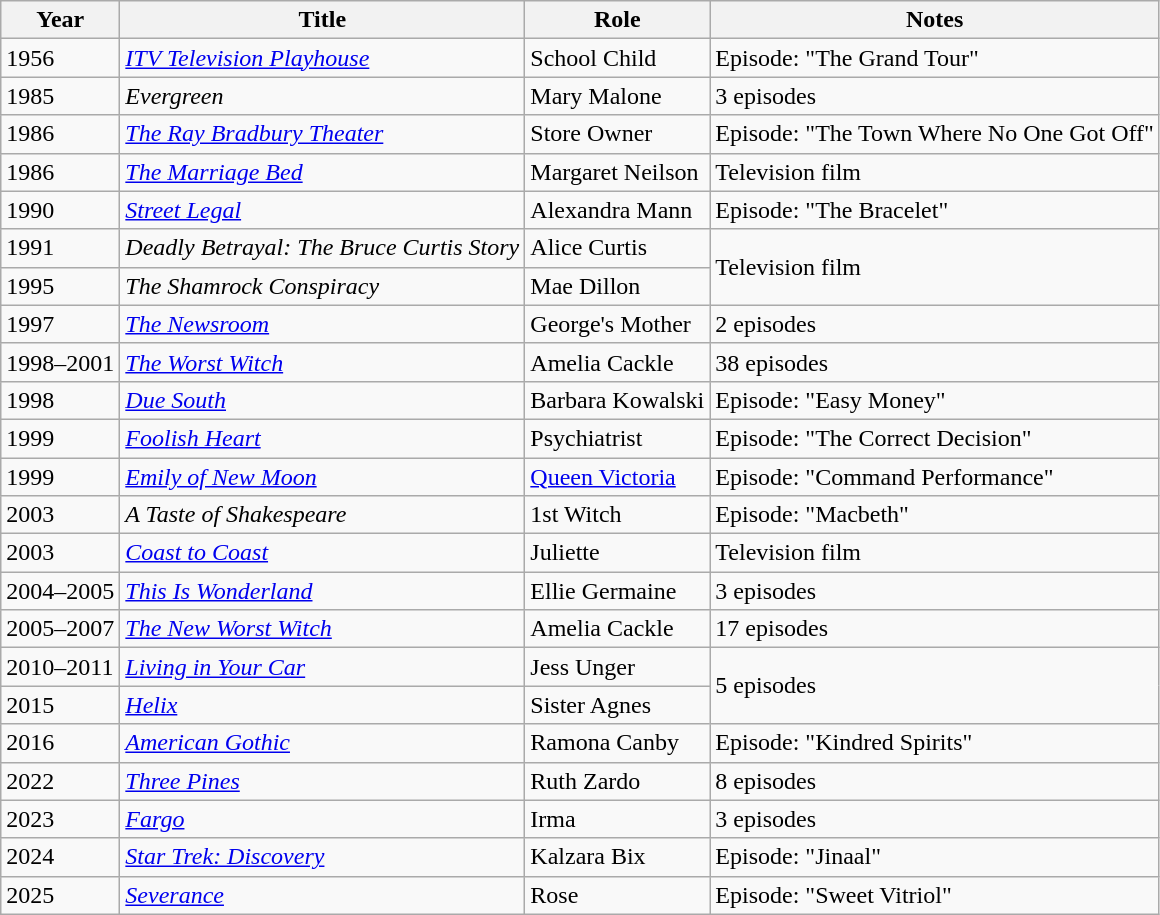<table class="wikitable sortable">
<tr>
<th>Year</th>
<th>Title</th>
<th>Role</th>
<th class="unsortable">Notes</th>
</tr>
<tr>
<td>1956</td>
<td><em><a href='#'>ITV Television Playhouse</a></em></td>
<td>School Child</td>
<td>Episode: "The Grand Tour"</td>
</tr>
<tr>
<td>1985</td>
<td><em>Evergreen</em></td>
<td>Mary Malone</td>
<td>3 episodes</td>
</tr>
<tr>
<td>1986</td>
<td data-sort-value="Ray Bradbury Theater, The"><em><a href='#'>The Ray Bradbury Theater</a></em></td>
<td>Store Owner</td>
<td>Episode: "The Town Where No One Got Off"</td>
</tr>
<tr>
<td>1986</td>
<td data-sort-value="Marriage Bed, The"><em><a href='#'>The Marriage Bed</a></em></td>
<td>Margaret Neilson</td>
<td>Television film</td>
</tr>
<tr>
<td>1990</td>
<td><a href='#'><em>Street Legal</em></a></td>
<td>Alexandra Mann</td>
<td>Episode: "The Bracelet"</td>
</tr>
<tr>
<td>1991</td>
<td><em>Deadly Betrayal: The Bruce Curtis Story</em></td>
<td>Alice Curtis</td>
<td rowspan="2">Television film</td>
</tr>
<tr>
<td>1995</td>
<td data-sort-value="Shamrock Conspiracy, The"><em>The Shamrock Conspiracy</em></td>
<td>Mae Dillon</td>
</tr>
<tr>
<td>1997</td>
<td data-sort-value="Newsroom, The"><a href='#'><em>The Newsroom</em></a></td>
<td>George's Mother</td>
<td>2 episodes</td>
</tr>
<tr>
<td>1998–2001</td>
<td data-sort-value="Worst Witch, The"><a href='#'><em>The Worst Witch</em></a></td>
<td>Amelia Cackle</td>
<td>38 episodes</td>
</tr>
<tr>
<td>1998</td>
<td><em><a href='#'>Due South</a></em></td>
<td>Barbara Kowalski</td>
<td>Episode: "Easy Money"</td>
</tr>
<tr>
<td>1999</td>
<td><a href='#'><em>Foolish Heart</em></a></td>
<td>Psychiatrist</td>
<td>Episode: "The Correct Decision"</td>
</tr>
<tr>
<td>1999</td>
<td><a href='#'><em>Emily of New Moon</em></a></td>
<td><a href='#'>Queen Victoria</a></td>
<td>Episode: "Command Performance"</td>
</tr>
<tr>
<td>2003</td>
<td data-sort-value="Taste of Shakespeare, A"><em>A Taste of Shakespeare</em></td>
<td>1st Witch</td>
<td>Episode: "Macbeth"</td>
</tr>
<tr>
<td>2003</td>
<td><a href='#'><em>Coast to Coast</em></a></td>
<td>Juliette</td>
<td>Television film</td>
</tr>
<tr>
<td>2004–2005</td>
<td><em><a href='#'>This Is Wonderland</a></em></td>
<td>Ellie Germaine</td>
<td>3 episodes</td>
</tr>
<tr>
<td>2005–2007</td>
<td data-sort-value="New Worst Witch, The"><em><a href='#'>The New Worst Witch</a></em></td>
<td>Amelia Cackle</td>
<td>17 episodes</td>
</tr>
<tr>
<td>2010–2011</td>
<td><em><a href='#'>Living in Your Car</a></em></td>
<td>Jess Unger</td>
<td rowspan="2">5 episodes</td>
</tr>
<tr>
<td>2015</td>
<td><a href='#'><em>Helix</em></a></td>
<td>Sister Agnes</td>
</tr>
<tr>
<td>2016</td>
<td><a href='#'><em>American Gothic</em></a></td>
<td>Ramona Canby</td>
<td>Episode: "Kindred Spirits"</td>
</tr>
<tr>
<td>2022</td>
<td><em><a href='#'>Three Pines</a></em></td>
<td>Ruth Zardo</td>
<td>8 episodes</td>
</tr>
<tr>
<td>2023</td>
<td><em><a href='#'>Fargo</a></em></td>
<td>Irma</td>
<td>3 episodes</td>
</tr>
<tr>
<td>2024</td>
<td><em><a href='#'>Star Trek: Discovery</a></em></td>
<td>Kalzara Bix</td>
<td>Episode: "Jinaal"</td>
</tr>
<tr>
<td>2025</td>
<td><em><a href='#'>Severance</a></em></td>
<td>Rose</td>
<td>Episode: "Sweet Vitriol"</td>
</tr>
</table>
